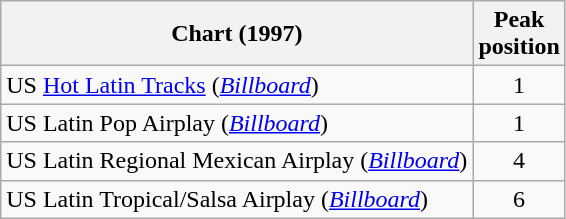<table class="wikitable sortable plainrowheaders">
<tr>
<th align="left">Chart (1997)</th>
<th align="left">Peak<br>position</th>
</tr>
<tr>
<td align="left">US <a href='#'>Hot Latin Tracks</a> (<a href='#'><em>Billboard</em></a>) </td>
<td align="center">1</td>
</tr>
<tr>
<td align="left">US Latin Pop Airplay (<a href='#'><em>Billboard</em></a>) </td>
<td align="center">1</td>
</tr>
<tr>
<td align="left">US Latin Regional Mexican Airplay (<a href='#'><em>Billboard</em></a>) </td>
<td align="center">4</td>
</tr>
<tr>
<td align="left">US Latin Tropical/Salsa Airplay (<a href='#'><em>Billboard</em></a>) </td>
<td align="center">6</td>
</tr>
</table>
